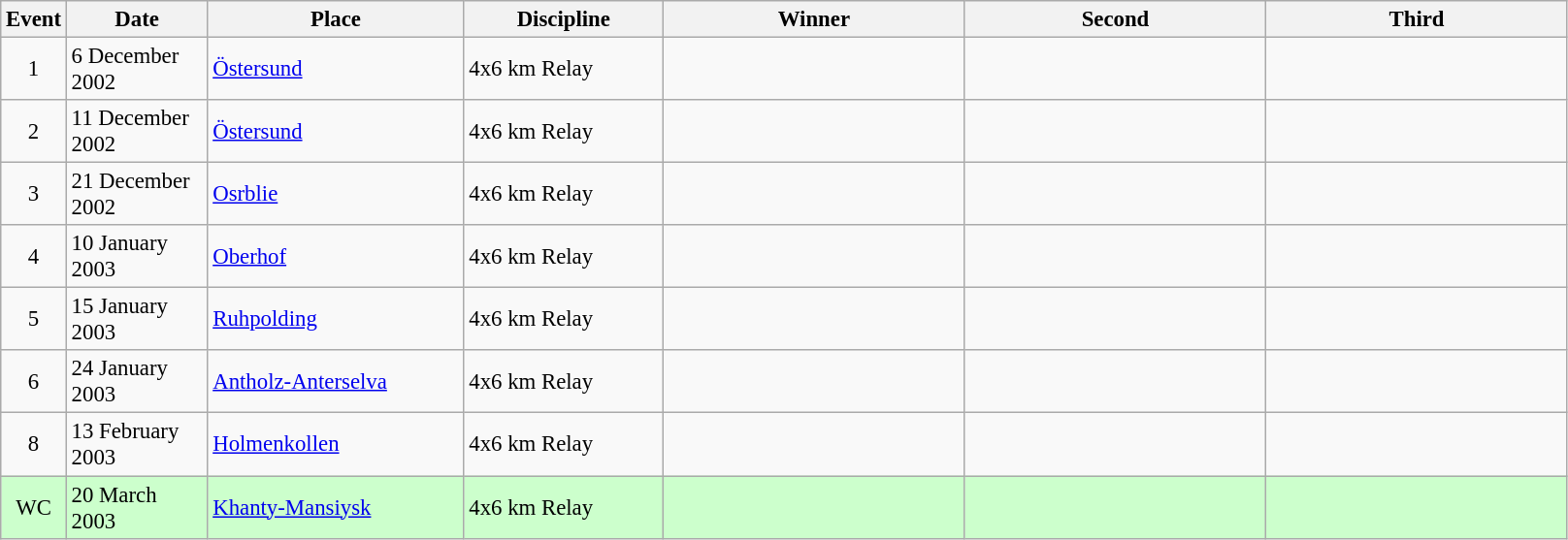<table class="wikitable" style="font-size:95%;">
<tr>
<th width="30">Event</th>
<th width="90">Date</th>
<th width="169">Place</th>
<th width="130">Discipline</th>
<th width="200">Winner</th>
<th width="200">Second</th>
<th width="200">Third</th>
</tr>
<tr>
<td align=center>1</td>
<td>6 December 2002</td>
<td> <a href='#'>Östersund</a></td>
<td>4x6 km Relay</td>
<td></td>
<td></td>
<td></td>
</tr>
<tr>
<td align=center>2</td>
<td>11 December 2002</td>
<td> <a href='#'>Östersund</a></td>
<td>4x6 km Relay</td>
<td></td>
<td></td>
<td></td>
</tr>
<tr>
<td align=center>3</td>
<td>21 December 2002</td>
<td> <a href='#'>Osrblie</a></td>
<td>4x6 km Relay</td>
<td></td>
<td></td>
<td></td>
</tr>
<tr>
<td align=center>4</td>
<td>10 January 2003</td>
<td> <a href='#'>Oberhof</a></td>
<td>4x6 km Relay</td>
<td></td>
<td></td>
<td></td>
</tr>
<tr>
<td align=center>5</td>
<td>15 January 2003</td>
<td> <a href='#'>Ruhpolding</a></td>
<td>4x6 km Relay</td>
<td></td>
<td></td>
<td></td>
</tr>
<tr>
<td align=center>6</td>
<td>24 January 2003</td>
<td> <a href='#'>Antholz-Anterselva</a></td>
<td>4x6 km Relay</td>
<td></td>
<td></td>
<td></td>
</tr>
<tr>
<td align=center>8</td>
<td>13 February 2003</td>
<td> <a href='#'>Holmenkollen</a></td>
<td>4x6 km Relay</td>
<td></td>
<td></td>
<td></td>
</tr>
<tr style="background:#CCFFCC">
<td align=center>WC</td>
<td>20 March 2003</td>
<td> <a href='#'>Khanty-Mansiysk</a></td>
<td>4x6 km Relay</td>
<td></td>
<td></td>
<td></td>
</tr>
</table>
